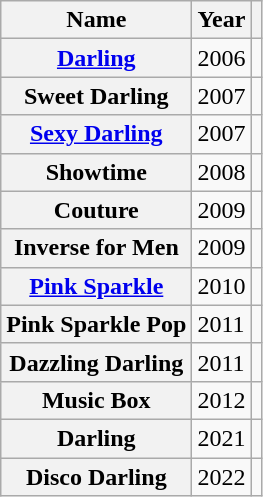<table class="wikitable">
<tr>
<th>Name</th>
<th>Year</th>
<th></th>
</tr>
<tr>
<th scope="row"><a href='#'>Darling</a></th>
<td>2006</td>
<td></td>
</tr>
<tr>
<th scope="row">Sweet Darling</th>
<td>2007</td>
<td></td>
</tr>
<tr>
<th scope="row"><a href='#'>Sexy Darling</a></th>
<td>2007</td>
<td></td>
</tr>
<tr>
<th scope="row">Showtime</th>
<td>2008</td>
<td></td>
</tr>
<tr>
<th scope="row">Couture</th>
<td>2009</td>
<td></td>
</tr>
<tr>
<th scope="row">Inverse for Men</th>
<td>2009</td>
<td></td>
</tr>
<tr>
<th scope="row"><a href='#'>Pink Sparkle</a></th>
<td>2010</td>
<td></td>
</tr>
<tr>
<th scope="row">Pink Sparkle Pop</th>
<td>2011</td>
<td></td>
</tr>
<tr>
<th scope="row">Dazzling Darling</th>
<td>2011</td>
<td></td>
</tr>
<tr>
<th scope="row">Music Box</th>
<td>2012</td>
<td></td>
</tr>
<tr>
<th scope="row">Darling</th>
<td>2021</td>
<td></td>
</tr>
<tr>
<th scope="row">Disco Darling</th>
<td>2022</td>
<td></td>
</tr>
</table>
